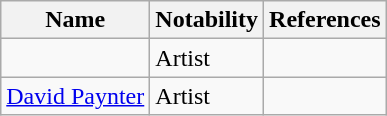<table class="wikitable sortable">
<tr>
<th>Name</th>
<th>Notability</th>
<th>References</th>
</tr>
<tr>
<td></td>
<td>Artist</td>
<td></td>
</tr>
<tr>
<td><a href='#'>David Paynter</a></td>
<td>Artist</td>
<td></td>
</tr>
</table>
